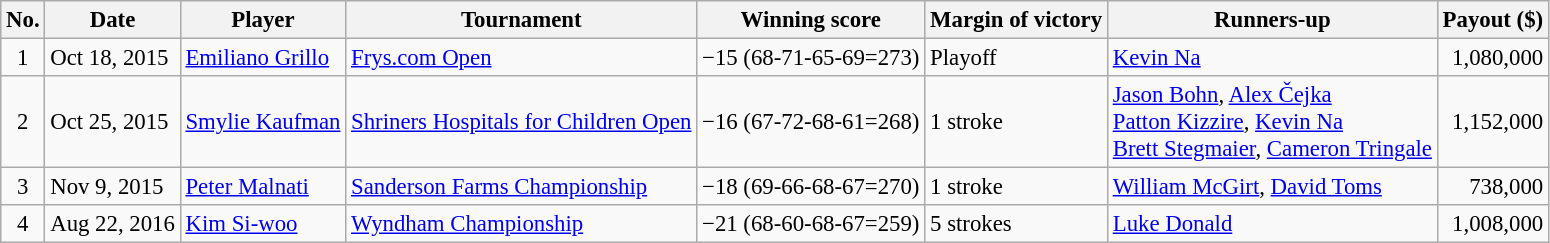<table class="wikitable" style="font-size:95%;">
<tr>
<th>No.</th>
<th>Date</th>
<th>Player</th>
<th>Tournament</th>
<th>Winning score</th>
<th>Margin of victory</th>
<th>Runners-up</th>
<th>Payout ($)</th>
</tr>
<tr>
<td align=center>1</td>
<td>Oct 18, 2015</td>
<td> <a href='#'>Emiliano Grillo</a></td>
<td><a href='#'>Frys.com Open</a></td>
<td>−15 (68-71-65-69=273)</td>
<td>Playoff</td>
<td> <a href='#'>Kevin Na</a></td>
<td align=right>1,080,000</td>
</tr>
<tr>
<td align=center>2</td>
<td>Oct 25, 2015</td>
<td> <a href='#'>Smylie Kaufman</a></td>
<td><a href='#'>Shriners Hospitals for Children Open</a></td>
<td>−16 (67-72-68-61=268)</td>
<td>1 stroke</td>
<td> <a href='#'>Jason Bohn</a>,  <a href='#'>Alex Čejka</a><br> <a href='#'>Patton Kizzire</a>,  <a href='#'>Kevin Na</a><br> <a href='#'>Brett Stegmaier</a>,  <a href='#'>Cameron Tringale</a></td>
<td align=right>1,152,000</td>
</tr>
<tr>
<td align=center>3</td>
<td>Nov 9, 2015</td>
<td> <a href='#'>Peter Malnati</a></td>
<td><a href='#'>Sanderson Farms Championship</a></td>
<td>−18 (69-66-68-67=270)</td>
<td>1 stroke</td>
<td> <a href='#'>William McGirt</a>,  <a href='#'>David Toms</a></td>
<td align=right>738,000</td>
</tr>
<tr>
<td align=center>4</td>
<td>Aug 22, 2016</td>
<td> <a href='#'>Kim Si-woo</a></td>
<td><a href='#'>Wyndham Championship</a></td>
<td>−21 (68-60-68-67=259)</td>
<td>5 strokes</td>
<td> <a href='#'>Luke Donald</a></td>
<td align=right>1,008,000</td>
</tr>
</table>
